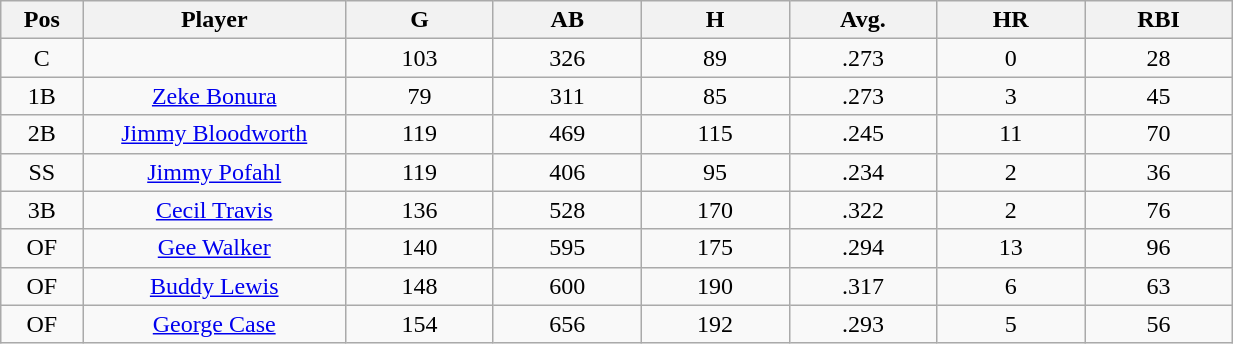<table class="wikitable sortable">
<tr>
<th bgcolor="#DDDDFF" width="5%">Pos</th>
<th bgcolor="#DDDDFF" width="16%">Player</th>
<th bgcolor="#DDDDFF" width="9%">G</th>
<th bgcolor="#DDDDFF" width="9%">AB</th>
<th bgcolor="#DDDDFF" width="9%">H</th>
<th bgcolor="#DDDDFF" width="9%">Avg.</th>
<th bgcolor="#DDDDFF" width="9%">HR</th>
<th bgcolor="#DDDDFF" width="9%">RBI</th>
</tr>
<tr align="center">
<td>C</td>
<td></td>
<td>103</td>
<td>326</td>
<td>89</td>
<td>.273</td>
<td>0</td>
<td>28</td>
</tr>
<tr align="center">
<td>1B</td>
<td><a href='#'>Zeke Bonura</a></td>
<td>79</td>
<td>311</td>
<td>85</td>
<td>.273</td>
<td>3</td>
<td>45</td>
</tr>
<tr align=center>
<td>2B</td>
<td><a href='#'>Jimmy Bloodworth</a></td>
<td>119</td>
<td>469</td>
<td>115</td>
<td>.245</td>
<td>11</td>
<td>70</td>
</tr>
<tr align=center>
<td>SS</td>
<td><a href='#'>Jimmy Pofahl</a></td>
<td>119</td>
<td>406</td>
<td>95</td>
<td>.234</td>
<td>2</td>
<td>36</td>
</tr>
<tr align=center>
<td>3B</td>
<td><a href='#'>Cecil Travis</a></td>
<td>136</td>
<td>528</td>
<td>170</td>
<td>.322</td>
<td>2</td>
<td>76</td>
</tr>
<tr align=center>
<td>OF</td>
<td><a href='#'>Gee Walker</a></td>
<td>140</td>
<td>595</td>
<td>175</td>
<td>.294</td>
<td>13</td>
<td>96</td>
</tr>
<tr align=center>
<td>OF</td>
<td><a href='#'>Buddy Lewis</a></td>
<td>148</td>
<td>600</td>
<td>190</td>
<td>.317</td>
<td>6</td>
<td>63</td>
</tr>
<tr align=center>
<td>OF</td>
<td><a href='#'>George Case</a></td>
<td>154</td>
<td>656</td>
<td>192</td>
<td>.293</td>
<td>5</td>
<td>56</td>
</tr>
</table>
